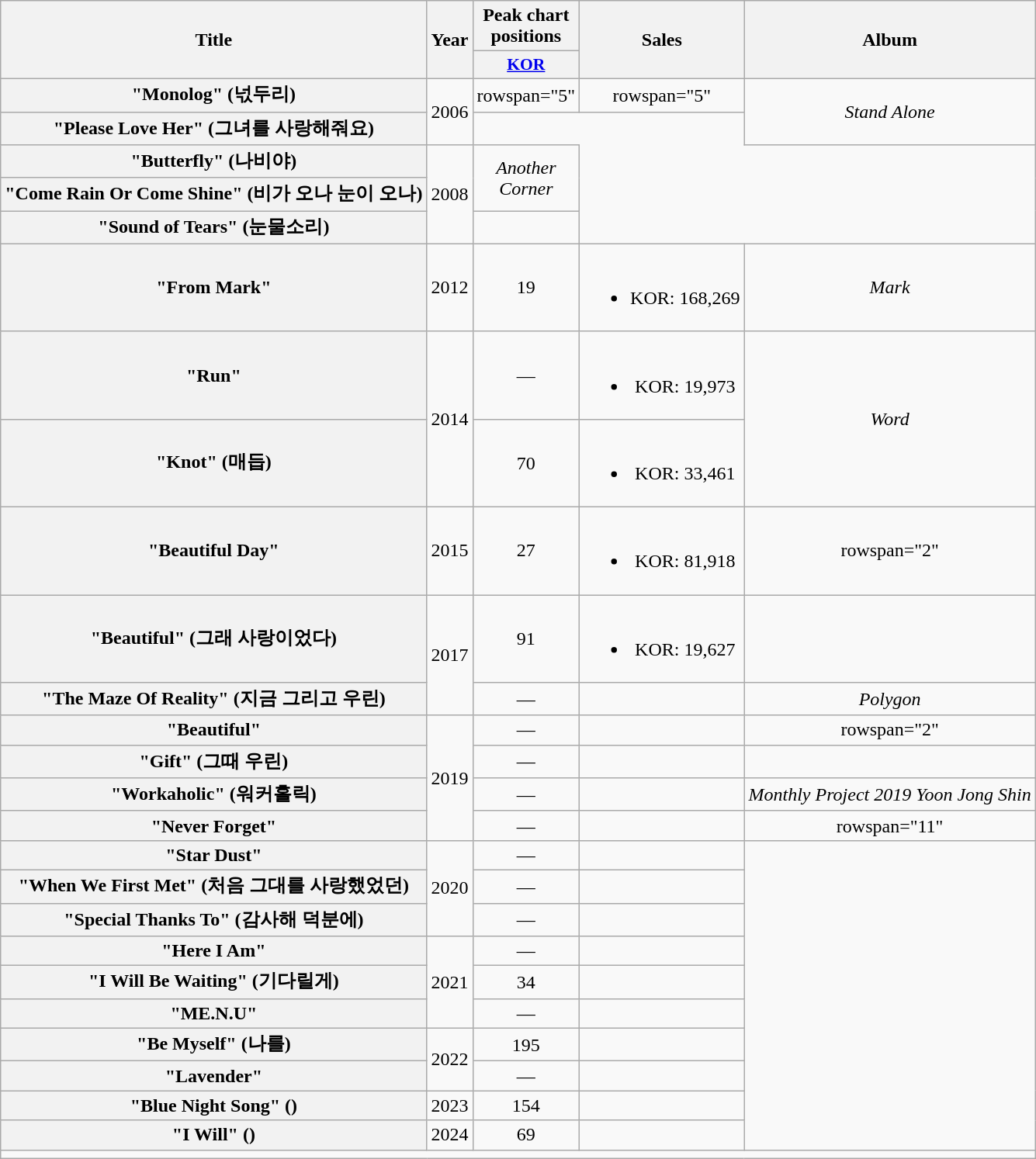<table class="wikitable plainrowheaders" style="text-align:center;">
<tr>
<th scope="col" rowspan="2">Title</th>
<th scope="col" rowspan="2">Year</th>
<th scope="col" colspan="1">Peak chart positions</th>
<th scope="col" rowspan="2">Sales</th>
<th scope="col" rowspan="2">Album</th>
</tr>
<tr>
<th scope="col" style="width:2.5em;font-size:90%;"><a href='#'>KOR</a><br></th>
</tr>
<tr>
<th scope="row">"Monolog" (넋두리)</th>
<td rowspan="2">2006</td>
<td>rowspan="5" </td>
<td>rowspan="5" </td>
<td rowspan="2"><em>Stand Alone</em></td>
</tr>
<tr>
<th scope="row">"Please Love Her" (그녀를 사랑해줘요)</th>
</tr>
<tr>
<th scope="row">"Butterfly" (나비야)</th>
<td rowspan="3">2008</td>
<td rowspan="2"><em>Another Corner</em></td>
</tr>
<tr>
<th scope="row">"Come Rain Or Come Shine" (비가 오나 눈이 오나)</th>
</tr>
<tr>
<th scope="row">"Sound of Tears" (눈물소리)</th>
<td></td>
</tr>
<tr>
<th scope="row">"From Mark"</th>
<td>2012</td>
<td>19</td>
<td><br><ul><li>KOR: 168,269</li></ul></td>
<td><em>Mark</em></td>
</tr>
<tr>
<th scope="row">"Run"</th>
<td rowspan="2">2014</td>
<td>—</td>
<td><br><ul><li>KOR: 19,973</li></ul></td>
<td rowspan="2"><em>Word</em></td>
</tr>
<tr>
<th scope="row">"Knot" (매듭)</th>
<td>70</td>
<td><br><ul><li>KOR: 33,461</li></ul></td>
</tr>
<tr>
<th scope="row">"Beautiful Day" </th>
<td>2015</td>
<td>27</td>
<td><br><ul><li>KOR: 81,918</li></ul></td>
<td>rowspan="2" </td>
</tr>
<tr>
<th scope="row">"Beautiful" (그래 사랑이었다) </th>
<td rowspan="2">2017</td>
<td>91</td>
<td><br><ul><li>KOR: 19,627</li></ul></td>
</tr>
<tr>
<th scope="row">"The Maze Of Reality" (지금 그리고 우린)</th>
<td>—</td>
<td></td>
<td><em>Polygon</em></td>
</tr>
<tr>
<th scope="row">"Beautiful" </th>
<td rowspan="4">2019</td>
<td>—</td>
<td></td>
<td>rowspan="2" </td>
</tr>
<tr>
<th scope="row">"Gift" (그때 우린)</th>
<td>—</td>
<td></td>
</tr>
<tr>
<th scope="row">"Workaholic" (워커홀릭) </th>
<td>—</td>
<td></td>
<td><em>Monthly Project 2019 Yoon Jong Shin</em></td>
</tr>
<tr>
<th scope="row">"Never Forget" </th>
<td>—</td>
<td></td>
<td>rowspan="11" </td>
</tr>
<tr>
<th scope="row">"Star Dust"</th>
<td rowspan="3">2020</td>
<td>—</td>
<td></td>
</tr>
<tr>
<th scope="row">"When We First Met" (처음 그대를 사랑했었던)</th>
<td>—</td>
<td></td>
</tr>
<tr>
<th scope="row">"Special Thanks To" (감사해 덕분에) </th>
<td>—</td>
<td></td>
</tr>
<tr>
<th scope="row">"Here I Am"</th>
<td rowspan="3">2021</td>
<td>—</td>
<td></td>
</tr>
<tr>
<th scope="row">"I Will Be Waiting" (기다릴게) </th>
<td>34</td>
<td></td>
</tr>
<tr>
<th scope="row">"ME.N.U" </th>
<td>—</td>
<td></td>
</tr>
<tr>
<th scope="row">"Be Myself" (나를) </th>
<td rowspan="2">2022</td>
<td>195</td>
<td></td>
</tr>
<tr>
<th scope="row">"Lavender" </th>
<td>—</td>
<td></td>
</tr>
<tr>
<th scope="row">"Blue Night Song" ()<br></th>
<td>2023</td>
<td>154</td>
<td></td>
</tr>
<tr>
<th scope="row">"I Will" ()</th>
<td>2024</td>
<td>69</td>
<td></td>
</tr>
<tr>
<td colspan="5"></td>
</tr>
</table>
